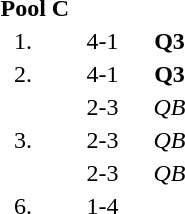<table style="text-align:center">
<tr>
<td colspan=4 align=left><strong>Pool C</strong></td>
</tr>
<tr>
<td width=30>1.</td>
<td align=left></td>
<td width=60>4-1</td>
<td><strong>Q3</strong></td>
</tr>
<tr>
<td>2.</td>
<td align=left></td>
<td>4-1</td>
<td><strong>Q3</strong></td>
</tr>
<tr>
<td rowspan=3>3.</td>
<td align=left></td>
<td>2-3</td>
<td><em>QB</em></td>
</tr>
<tr>
<td align=left></td>
<td>2-3</td>
<td><em>QB</em></td>
</tr>
<tr>
<td align=left></td>
<td>2-3</td>
<td><em>QB</em></td>
</tr>
<tr>
<td>6.</td>
<td align=left></td>
<td>1-4</td>
<td></td>
</tr>
</table>
